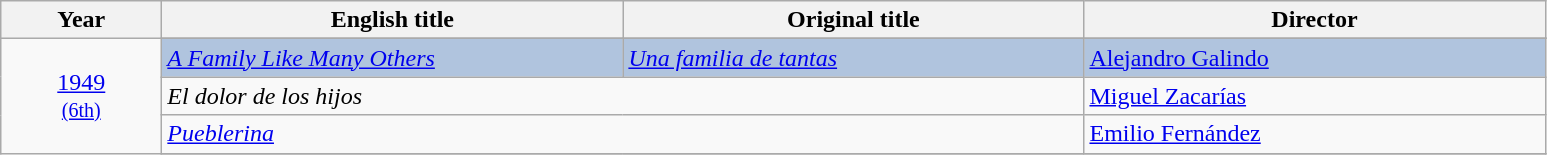<table class="wikitable">
<tr>
<th width="100"><strong>Year</strong></th>
<th width="300"><strong>English title</strong></th>
<th width="300"><strong>Original title</strong></th>
<th width="300"><strong>Director</strong></th>
</tr>
<tr>
<td rowspan="6" style="text-align:center;"><a href='#'>1949</a><br><small><a href='#'>(6th)</a></small></td>
</tr>
<tr style="background:#B0C4DE;">
<td><em><a href='#'>A Family Like Many Others</a></em></td>
<td><em><a href='#'>Una familia de tantas</a></em></td>
<td><a href='#'>Alejandro Galindo</a></td>
</tr>
<tr>
<td colspan="2"><em>El dolor de los hijos</em></td>
<td><a href='#'>Miguel Zacarías</a></td>
</tr>
<tr>
<td colspan="2"><em><a href='#'>Pueblerina</a></em></td>
<td><a href='#'>Emilio Fernández</a></td>
</tr>
<tr>
</tr>
</table>
